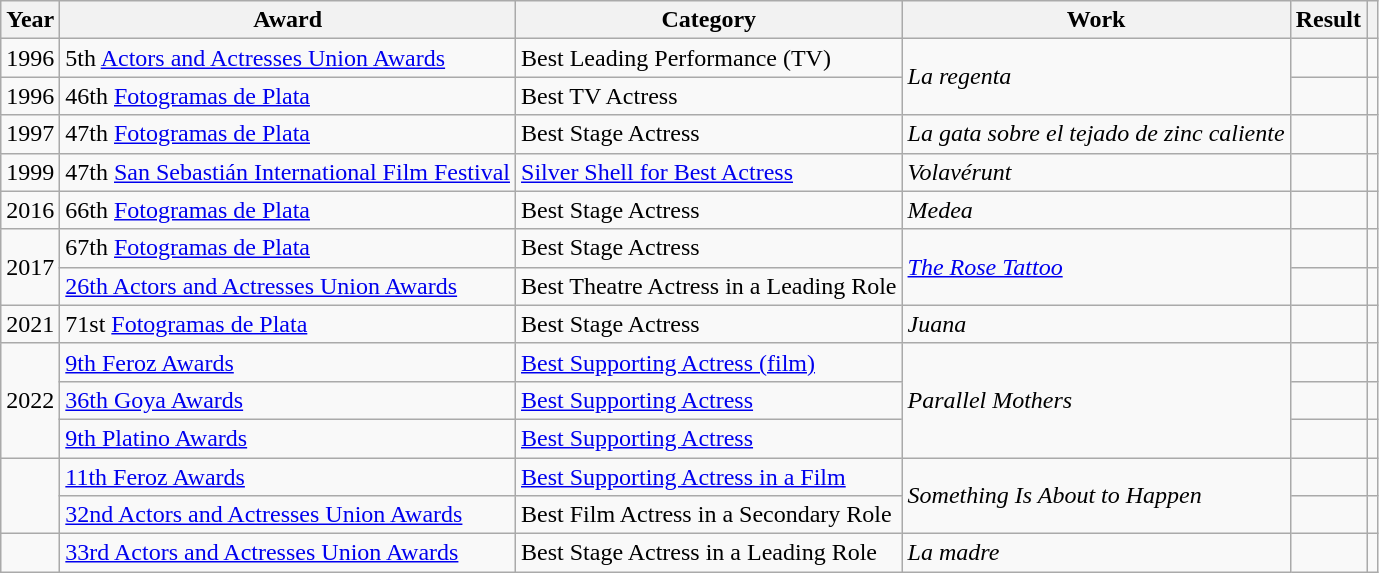<table class="wikitable sortable">
<tr>
<th>Year</th>
<th>Award</th>
<th>Category</th>
<th>Work</th>
<th>Result</th>
<th class = "unsortable"></th>
</tr>
<tr>
<td align = "center">1996</td>
<td>5th <a href='#'>Actors and Actresses Union Awards</a></td>
<td>Best Leading Performance (TV)</td>
<td rowspan = "2"><em>La regenta</em></td>
<td></td>
<td align = "center"></td>
</tr>
<tr>
<td align = "center">1996</td>
<td>46th <a href='#'>Fotogramas de Plata</a></td>
<td>Best TV Actress</td>
<td></td>
<td align = "center"></td>
</tr>
<tr>
<td align = "center">1997</td>
<td>47th <a href='#'>Fotogramas de Plata</a></td>
<td>Best Stage Actress</td>
<td><em>La gata sobre el tejado de zinc caliente</em></td>
<td></td>
<td align = "center"></td>
</tr>
<tr>
<td align = "center">1999</td>
<td>47th <a href='#'>San Sebastián International Film Festival</a></td>
<td><a href='#'>Silver Shell for Best Actress</a></td>
<td><em>Volavérunt</em></td>
<td></td>
<td align = "center"></td>
</tr>
<tr>
<td align = "center">2016</td>
<td>66th <a href='#'>Fotogramas de Plata</a></td>
<td>Best Stage Actress</td>
<td><em>Medea</em></td>
<td></td>
<td align = "center"></td>
</tr>
<tr>
<td align = "center" rowspan = "2">2017</td>
<td>67th <a href='#'>Fotogramas de Plata</a></td>
<td>Best Stage Actress</td>
<td rowspan = "2"><em><a href='#'>The Rose Tattoo</a></em></td>
<td></td>
<td align = "center"></td>
</tr>
<tr>
<td><a href='#'>26th Actors and Actresses Union Awards</a></td>
<td>Best Theatre Actress in a Leading Role</td>
<td></td>
<td></td>
</tr>
<tr>
<td align = "center">2021</td>
<td>71st <a href='#'>Fotogramas de Plata</a></td>
<td>Best Stage Actress</td>
<td><em>Juana</em></td>
<td></td>
<td align = "center"></td>
</tr>
<tr>
<td align = "center" rowspan = "3">2022</td>
<td><a href='#'>9th Feroz Awards</a></td>
<td><a href='#'>Best Supporting Actress (film)</a></td>
<td rowspan = "3"><em>Parallel Mothers</em></td>
<td></td>
<td align = "center"></td>
</tr>
<tr>
<td><a href='#'>36th Goya Awards</a></td>
<td><a href='#'>Best Supporting Actress</a></td>
<td></td>
<td align = "center"></td>
</tr>
<tr>
<td><a href='#'>9th Platino Awards</a></td>
<td><a href='#'>Best Supporting Actress</a></td>
<td></td>
<td align = "center"></td>
</tr>
<tr>
<td rowspan = "2"></td>
<td><a href='#'>11th Feroz Awards</a></td>
<td><a href='#'>Best Supporting Actress in a Film</a></td>
<td rowspan = "2"><em>Something Is About to Happen</em></td>
<td></td>
<td></td>
</tr>
<tr>
<td><a href='#'>32nd Actors and Actresses Union Awards</a></td>
<td>Best Film Actress in a Secondary Role</td>
<td></td>
<td></td>
</tr>
<tr>
<td></td>
<td><a href='#'>33rd Actors and Actresses Union Awards</a></td>
<td>Best Stage Actress in a Leading Role</td>
<td><em>La madre</em></td>
<td></td>
<td></td>
</tr>
</table>
